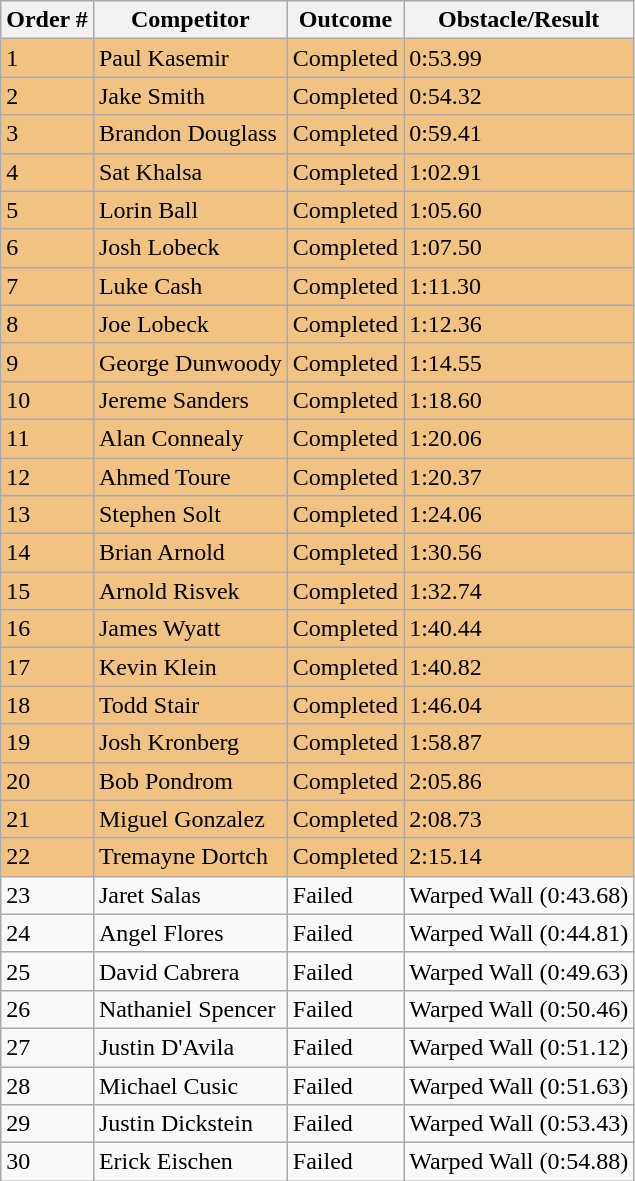<table class="wikitable sortable">
<tr>
<th>Order #</th>
<th>Competitor</th>
<th>Outcome</th>
<th>Obstacle/Result</th>
</tr>
<tr style="background-color:#f2c282">
<td>1</td>
<td>Paul Kasemir</td>
<td>Completed</td>
<td>0:53.99</td>
</tr>
<tr style="background-color:#f2c282">
<td>2</td>
<td>Jake Smith</td>
<td>Completed</td>
<td>0:54.32</td>
</tr>
<tr style="background-color:#f2c282">
<td>3</td>
<td>Brandon Douglass</td>
<td>Completed</td>
<td>0:59.41</td>
</tr>
<tr style="background-color:#f2c282">
<td>4</td>
<td>Sat Khalsa</td>
<td>Completed</td>
<td>1:02.91</td>
</tr>
<tr style="background-color:#f2c282">
<td>5</td>
<td>Lorin Ball</td>
<td>Completed</td>
<td>1:05.60</td>
</tr>
<tr style="background-color:#f2c282">
<td>6</td>
<td>Josh Lobeck</td>
<td>Completed</td>
<td>1:07.50</td>
</tr>
<tr style="background-color:#f2c282">
<td>7</td>
<td>Luke Cash</td>
<td>Completed</td>
<td>1:11.30</td>
</tr>
<tr style="background-color:#f2c282">
<td>8</td>
<td>Joe Lobeck</td>
<td>Completed</td>
<td>1:12.36</td>
</tr>
<tr style="background-color:#f2c282">
<td>9</td>
<td>George Dunwoody</td>
<td>Completed</td>
<td>1:14.55</td>
</tr>
<tr style="background-color:#f2c282">
<td>10</td>
<td>Jereme Sanders</td>
<td>Completed</td>
<td>1:18.60</td>
</tr>
<tr style="background-color:#f2c282">
<td>11</td>
<td>Alan Connealy</td>
<td>Completed</td>
<td>1:20.06</td>
</tr>
<tr style="background-color:#f2c282">
<td>12</td>
<td>Ahmed Toure</td>
<td>Completed</td>
<td>1:20.37</td>
</tr>
<tr style="background-color:#f2c282">
<td>13</td>
<td>Stephen Solt</td>
<td>Completed</td>
<td>1:24.06</td>
</tr>
<tr style="background-color:#f2c282">
<td>14</td>
<td>Brian Arnold</td>
<td>Completed</td>
<td>1:30.56</td>
</tr>
<tr style="background-color:#f2c282">
<td>15</td>
<td>Arnold Risvek</td>
<td>Completed</td>
<td>1:32.74</td>
</tr>
<tr style="background-color:#f2c282">
<td>16</td>
<td>James Wyatt</td>
<td>Completed</td>
<td>1:40.44</td>
</tr>
<tr style="background-color:#f2c282">
<td>17</td>
<td>Kevin Klein</td>
<td>Completed</td>
<td>1:40.82</td>
</tr>
<tr style="background-color:#f2c282">
<td>18</td>
<td>Todd Stair</td>
<td>Completed</td>
<td>1:46.04</td>
</tr>
<tr style="background-color:#f2c282">
<td>19</td>
<td>Josh Kronberg</td>
<td>Completed</td>
<td>1:58.87</td>
</tr>
<tr style="background-color:#f2c282">
<td>20</td>
<td>Bob Pondrom</td>
<td>Completed</td>
<td>2:05.86</td>
</tr>
<tr style="background-color:#f2c282">
<td>21</td>
<td>Miguel Gonzalez</td>
<td>Completed</td>
<td>2:08.73</td>
</tr>
<tr style="background-color:#f2c282">
<td>22</td>
<td>Tremayne Dortch</td>
<td>Completed</td>
<td>2:15.14</td>
</tr>
<tr>
<td>23</td>
<td>Jaret Salas</td>
<td>Failed</td>
<td>Warped Wall (0:43.68)</td>
</tr>
<tr>
<td>24</td>
<td>Angel Flores</td>
<td>Failed</td>
<td>Warped Wall (0:44.81)</td>
</tr>
<tr>
<td>25</td>
<td>David Cabrera</td>
<td>Failed</td>
<td>Warped Wall (0:49.63)</td>
</tr>
<tr>
<td>26</td>
<td>Nathaniel Spencer</td>
<td>Failed</td>
<td>Warped Wall (0:50.46)</td>
</tr>
<tr>
<td>27</td>
<td>Justin D'Avila</td>
<td>Failed</td>
<td>Warped Wall (0:51.12)</td>
</tr>
<tr>
<td>28</td>
<td>Michael Cusic</td>
<td>Failed</td>
<td>Warped Wall (0:51.63)</td>
</tr>
<tr>
<td>29</td>
<td>Justin Dickstein</td>
<td>Failed</td>
<td>Warped Wall (0:53.43)</td>
</tr>
<tr>
<td>30</td>
<td>Erick Eischen</td>
<td>Failed</td>
<td>Warped Wall (0:54.88)</td>
</tr>
</table>
